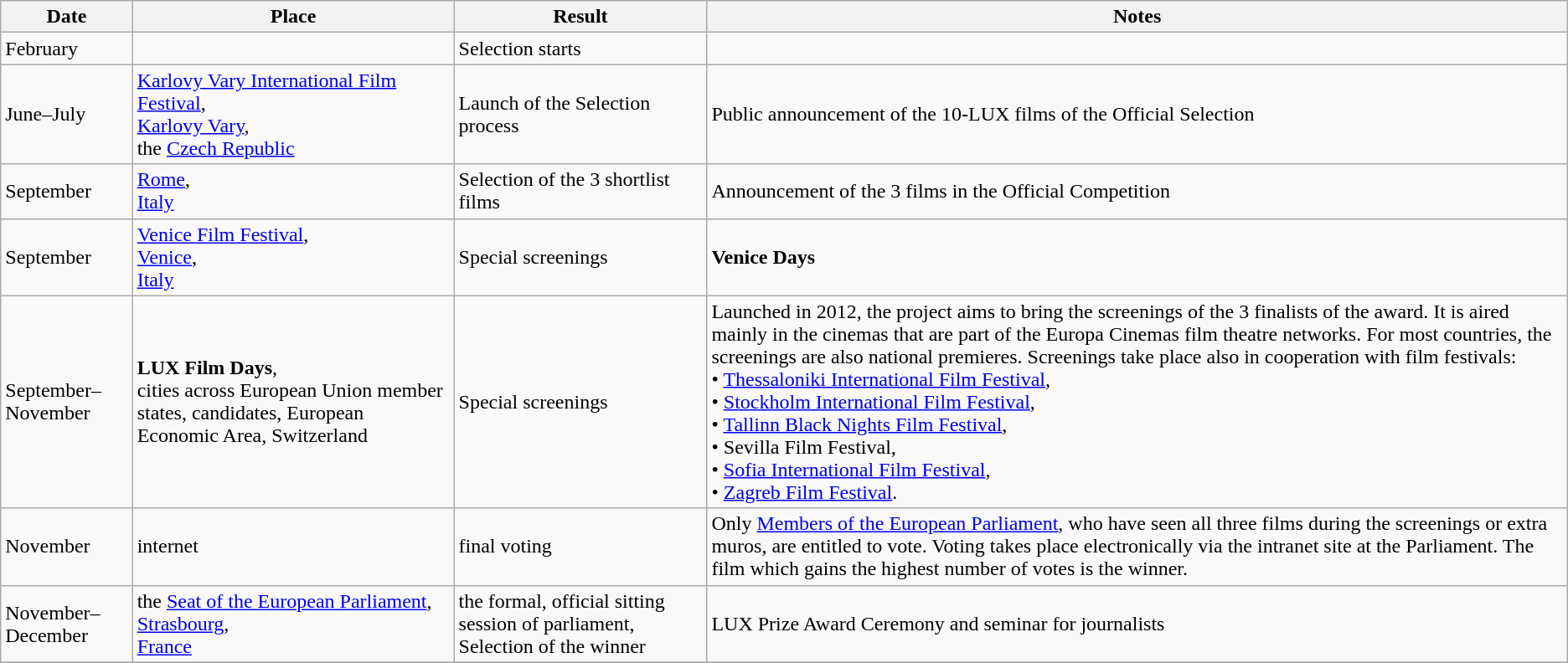<table class="wikitable">
<tr>
<th>Date</th>
<th>Place</th>
<th>Result</th>
<th>Notes</th>
</tr>
<tr>
<td>February</td>
<td></td>
<td>Selection starts</td>
<td></td>
</tr>
<tr>
<td>June–July</td>
<td><a href='#'>Karlovy Vary International Film Festival</a>, <br><a href='#'>Karlovy Vary</a>, <br>the <a href='#'>Czech Republic</a></td>
<td>Launch of the Selection process</td>
<td>Public announcement of the 10-LUX films of the Official Selection</td>
</tr>
<tr>
<td>September</td>
<td><a href='#'>Rome</a>, <br><a href='#'>Italy</a></td>
<td>Selection of the 3 shortlist films</td>
<td>Announcement of the 3 films in the Official Competition</td>
</tr>
<tr>
<td>September</td>
<td><a href='#'>Venice Film Festival</a>, <br><a href='#'>Venice</a>, <br><a href='#'>Italy</a></td>
<td>Special screenings</td>
<td><strong>Venice Days</strong></td>
</tr>
<tr>
<td>September–November</td>
<td><strong>LUX Film Days</strong>, <br> cities across European Union member states, candidates, European Economic Area, Switzerland</td>
<td>Special screenings</td>
<td>Launched in 2012, the project aims to bring the screenings of the 3 finalists of the award. It is aired mainly in the cinemas that are part of the Europa Cinemas film theatre networks. For most countries, the screenings are also national premieres. Screenings take place also in cooperation with film festivals:<br>• <a href='#'>Thessaloniki International Film Festival</a>, <br>• <a href='#'>Stockholm International Film Festival</a>, <br>• <a href='#'>Tallinn Black Nights Film Festival</a>, <br>• Sevilla Film Festival, <br>• <a href='#'>Sofia International Film Festival</a>, <br>• <a href='#'>Zagreb Film Festival</a>.</td>
</tr>
<tr>
<td>November</td>
<td>internet</td>
<td>final voting</td>
<td>Only <a href='#'>Members of the European Parliament</a>, who have seen all three films during the screenings or extra muros, are entitled to vote. Voting takes place electronically via the intranet site at the Parliament. The film which gains the highest number of votes is the winner.</td>
</tr>
<tr>
<td>November–December</td>
<td>the <a href='#'>Seat of the European Parliament</a>, <br><a href='#'>Strasbourg</a>, <br><a href='#'>France</a></td>
<td>the formal, official sitting session of parliament, Selection of the winner</td>
<td>LUX Prize Award Ceremony and seminar for journalists</td>
</tr>
<tr>
</tr>
</table>
